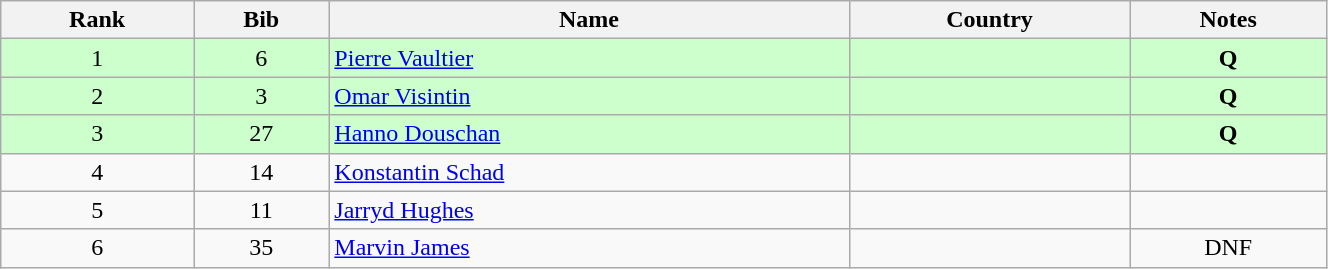<table class="wikitable" style="text-align:center;" width=70%>
<tr>
<th>Rank</th>
<th>Bib</th>
<th>Name</th>
<th>Country</th>
<th>Notes</th>
</tr>
<tr bgcolor=ccffcc>
<td>1</td>
<td>6</td>
<td align=left><a href='#'>Pierre Vaultier</a></td>
<td align=left></td>
<td><strong>Q</strong></td>
</tr>
<tr bgcolor=ccffcc>
<td>2</td>
<td>3</td>
<td align=left><a href='#'>Omar Visintin</a></td>
<td align=left></td>
<td><strong>Q</strong></td>
</tr>
<tr bgcolor=ccffcc>
<td>3</td>
<td>27</td>
<td align=left><a href='#'>Hanno Douschan</a></td>
<td align=left></td>
<td><strong>Q</strong></td>
</tr>
<tr>
<td>4</td>
<td>14</td>
<td align=left><a href='#'>Konstantin Schad</a></td>
<td align=left></td>
<td></td>
</tr>
<tr>
<td>5</td>
<td>11</td>
<td align=left><a href='#'>Jarryd Hughes</a></td>
<td align=left></td>
<td></td>
</tr>
<tr>
<td>6</td>
<td>35</td>
<td align=left><a href='#'>Marvin James</a></td>
<td align=left></td>
<td>DNF</td>
</tr>
</table>
